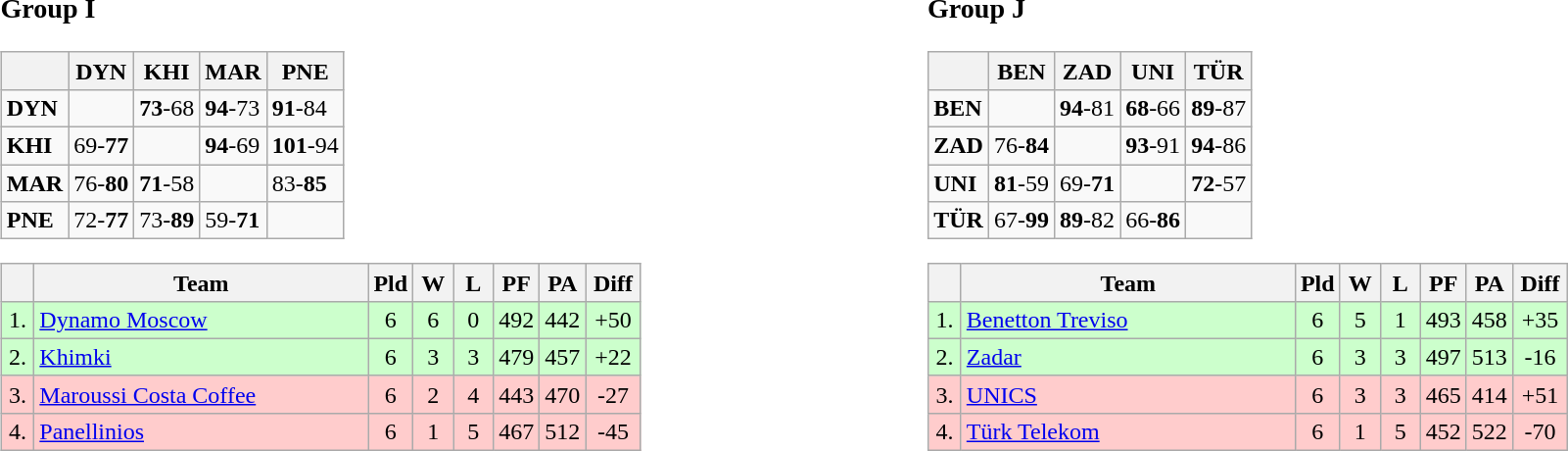<table>
<tr>
<td style="vertical-align:top; width:33%;"><br><h3>Group I</h3><table class="wikitable">
<tr>
<th></th>
<th> DYN</th>
<th> KHI</th>
<th> MAR</th>
<th> PNE</th>
</tr>
<tr>
<td> <strong>DYN</strong></td>
<td></td>
<td><strong>73</strong>-68</td>
<td><strong>94</strong>-73</td>
<td><strong>91</strong>-84</td>
</tr>
<tr>
<td> <strong>KHI</strong></td>
<td>69-<strong>77</strong></td>
<td></td>
<td><strong>94</strong>-69</td>
<td><strong>101</strong>-94</td>
</tr>
<tr>
<td> <strong>MAR</strong></td>
<td>76-<strong>80</strong></td>
<td><strong>71</strong>-58</td>
<td></td>
<td>83-<strong>85</strong></td>
</tr>
<tr>
<td> <strong>PNE</strong></td>
<td>72-<strong>77</strong></td>
<td>73-<strong>89</strong></td>
<td>59-<strong>71</strong></td>
<td></td>
</tr>
</table>
<table class="wikitable" style="text-align:center">
<tr>
<th width=15></th>
<th width=220>Team</th>
<th width=20>Pld</th>
<th width=20>W</th>
<th width=20>L</th>
<th width=20>PF</th>
<th width=20>PA</th>
<th width=30>Diff</th>
</tr>
<tr style="background: #ccffcc;">
<td>1.</td>
<td align=left> <a href='#'>Dynamo Moscow</a></td>
<td>6</td>
<td>6</td>
<td>0</td>
<td>492</td>
<td>442</td>
<td>+50</td>
</tr>
<tr style="background: #ccffcc;">
<td>2.</td>
<td align=left> <a href='#'>Khimki</a></td>
<td>6</td>
<td>3</td>
<td>3</td>
<td>479</td>
<td>457</td>
<td>+22</td>
</tr>
<tr style="background: #ffcccc;">
<td>3.</td>
<td align=left> <a href='#'>Maroussi Costa Coffee</a></td>
<td>6</td>
<td>2</td>
<td>4</td>
<td>443</td>
<td>470</td>
<td>-27</td>
</tr>
<tr style="background: #ffcccc;">
<td>4.</td>
<td align=left> <a href='#'>Panellinios</a></td>
<td>6</td>
<td>1</td>
<td>5</td>
<td>467</td>
<td>512</td>
<td>-45</td>
</tr>
</table>
</td>
<td style="vertical-align:top; width:33%;"><br><h3>Group J</h3><table class="wikitable">
<tr>
<th></th>
<th> BEN</th>
<th> ZAD</th>
<th> UNI</th>
<th> TÜR</th>
</tr>
<tr>
<td> <strong>BEN</strong></td>
<td></td>
<td><strong>94</strong>-81</td>
<td><strong>68</strong>-66</td>
<td><strong>89</strong>-87</td>
</tr>
<tr>
<td> <strong>ZAD</strong></td>
<td>76-<strong>84</strong></td>
<td></td>
<td><strong>93</strong>-91</td>
<td><strong>94</strong>-86</td>
</tr>
<tr>
<td> <strong>UNI</strong></td>
<td><strong>81</strong>-59</td>
<td>69-<strong>71</strong></td>
<td></td>
<td><strong>72</strong>-57</td>
</tr>
<tr>
<td> <strong>TÜR</strong></td>
<td>67-<strong>99</strong></td>
<td><strong>89</strong>-82</td>
<td>66-<strong>86</strong></td>
<td></td>
</tr>
</table>
<table class="wikitable" style="text-align:center">
<tr>
<th width=15></th>
<th width=220>Team</th>
<th width=20>Pld</th>
<th width=20>W</th>
<th width=20>L</th>
<th width=20>PF</th>
<th width=20>PA</th>
<th width=30>Diff</th>
</tr>
<tr style="background: #ccffcc;">
<td>1.</td>
<td align=left> <a href='#'>Benetton Treviso</a></td>
<td>6</td>
<td>5</td>
<td>1</td>
<td>493</td>
<td>458</td>
<td>+35</td>
</tr>
<tr style="background: #ccffcc;">
<td>2.</td>
<td align=left> <a href='#'>Zadar</a></td>
<td>6</td>
<td>3</td>
<td>3</td>
<td>497</td>
<td>513</td>
<td>-16</td>
</tr>
<tr style="background: #ffcccc;">
<td>3.</td>
<td align=left> <a href='#'>UNICS</a></td>
<td>6</td>
<td>3</td>
<td>3</td>
<td>465</td>
<td>414</td>
<td>+51</td>
</tr>
<tr style="background: #ffcccc;">
<td>4.</td>
<td align=left> <a href='#'>Türk Telekom</a></td>
<td>6</td>
<td>1</td>
<td>5</td>
<td>452</td>
<td>522</td>
<td>-70</td>
</tr>
</table>
</td>
</tr>
</table>
